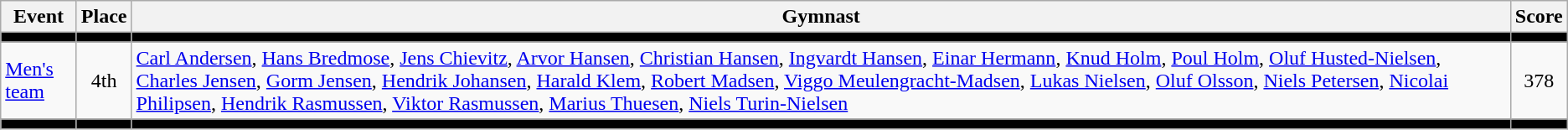<table class=wikitable>
<tr>
<th>Event</th>
<th>Place</th>
<th>Gymnast</th>
<th>Score</th>
</tr>
<tr bgcolor=black>
<td></td>
<td></td>
<td></td>
<td></td>
</tr>
<tr align=center>
<td align=left><a href='#'>Men's team</a></td>
<td>4th</td>
<td align=left><a href='#'>Carl Andersen</a>, <a href='#'>Hans Bredmose</a>, <a href='#'>Jens Chievitz</a>, <a href='#'>Arvor Hansen</a>, <a href='#'>Christian Hansen</a>, <a href='#'>Ingvardt Hansen</a>, <a href='#'>Einar Hermann</a>, <a href='#'>Knud Holm</a>, <a href='#'>Poul Holm</a>, <a href='#'>Oluf Husted-Nielsen</a>, <a href='#'>Charles Jensen</a>, <a href='#'>Gorm Jensen</a>, <a href='#'>Hendrik Johansen</a>, <a href='#'>Harald Klem</a>, <a href='#'>Robert Madsen</a>, <a href='#'>Viggo Meulengracht-Madsen</a>, <a href='#'>Lukas Nielsen</a>, <a href='#'>Oluf Olsson</a>, <a href='#'>Niels Petersen</a>, <a href='#'>Nicolai Philipsen</a>, <a href='#'>Hendrik Rasmussen</a>, <a href='#'>Viktor Rasmussen</a>, <a href='#'>Marius Thuesen</a>, <a href='#'>Niels Turin-Nielsen</a></td>
<td>378</td>
</tr>
<tr bgcolor=black>
<td></td>
<td></td>
<td></td>
<td></td>
</tr>
</table>
